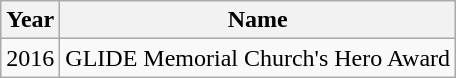<table class="wikitable">
<tr>
<th>Year</th>
<th>Name</th>
</tr>
<tr>
<td>2016</td>
<td>GLIDE Memorial Church's Hero Award</td>
</tr>
</table>
